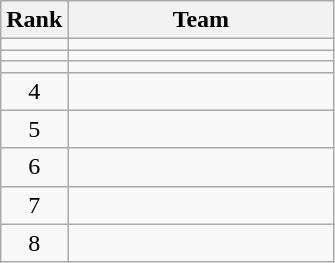<table class="wikitable">
<tr>
<th>Rank</th>
<th width=170>Team</th>
</tr>
<tr>
<td align=center></td>
<td></td>
</tr>
<tr>
<td align=center></td>
<td></td>
</tr>
<tr>
<td align=center></td>
<td></td>
</tr>
<tr>
<td align=center>4</td>
<td></td>
</tr>
<tr>
<td align=center>5</td>
<td></td>
</tr>
<tr>
<td align=center>6</td>
<td></td>
</tr>
<tr>
<td align=center>7</td>
<td></td>
</tr>
<tr>
<td align=center>8</td>
<td></td>
</tr>
</table>
